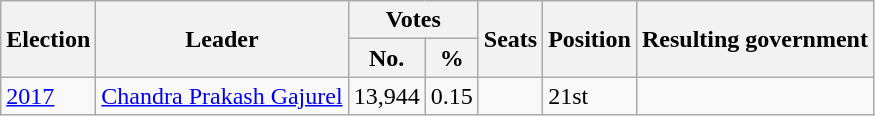<table class="wikitable">
<tr>
<th rowspan="2">Election</th>
<th rowspan="2">Leader</th>
<th colspan="2">Votes</th>
<th rowspan="2">Seats</th>
<th rowspan="2">Position</th>
<th rowspan="2">Resulting government</th>
</tr>
<tr>
<th>No.</th>
<th>%</th>
</tr>
<tr>
<td><a href='#'>2017</a></td>
<td><a href='#'>Chandra Prakash Gajurel</a></td>
<td>13,944</td>
<td>0.15</td>
<td style="text-align:center;"></td>
<td>21st</td>
<td></td>
</tr>
</table>
